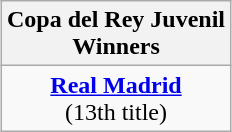<table class="wikitable" style="text-align: center; margin: 0 auto;">
<tr>
<th>Copa del Rey Juvenil<br>Winners</th>
</tr>
<tr>
<td><strong><a href='#'>Real Madrid</a> </strong> <br> (13th title)</td>
</tr>
</table>
